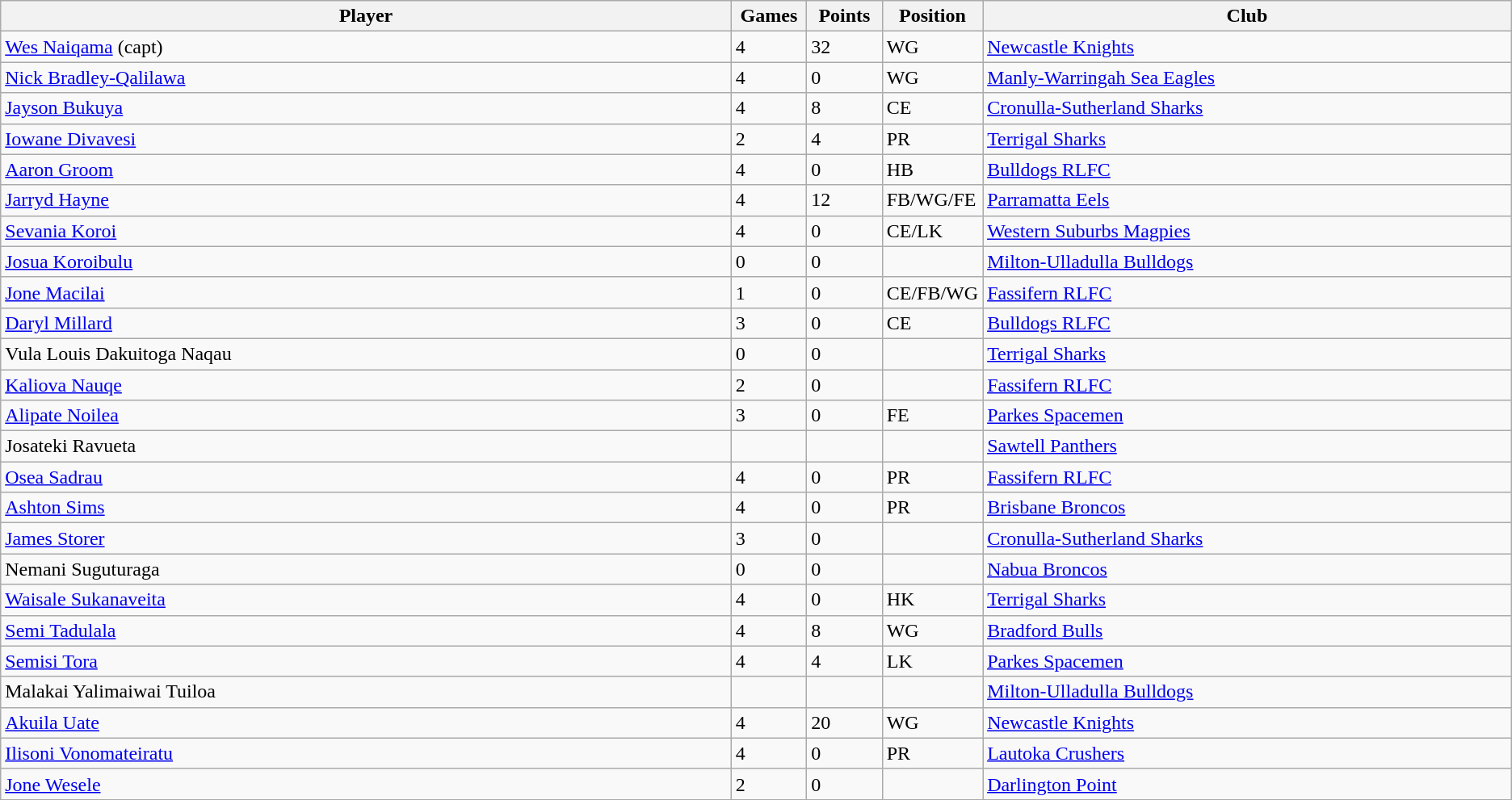<table class="wikitable">
<tr bgcolor=#FFFFFF>
<th !width=25%>Player</th>
<th width=5%>Games</th>
<th width=5%>Points</th>
<th width=5%>Position</th>
<th width=35%>Club</th>
</tr>
<tr>
<td><a href='#'>Wes Naiqama</a> (capt)</td>
<td>4</td>
<td>32</td>
<td>WG</td>
<td> <a href='#'>Newcastle Knights</a></td>
</tr>
<tr>
<td><a href='#'>Nick Bradley-Qalilawa</a></td>
<td>4</td>
<td>0</td>
<td>WG</td>
<td> <a href='#'>Manly-Warringah Sea Eagles</a></td>
</tr>
<tr>
<td><a href='#'>Jayson Bukuya</a></td>
<td>4</td>
<td>8</td>
<td>CE</td>
<td> <a href='#'>Cronulla-Sutherland Sharks</a></td>
</tr>
<tr>
<td><a href='#'>Iowane Divavesi</a></td>
<td>2</td>
<td>4</td>
<td>PR</td>
<td> <a href='#'>Terrigal Sharks</a></td>
</tr>
<tr>
<td><a href='#'>Aaron Groom</a></td>
<td>4</td>
<td>0</td>
<td>HB</td>
<td> <a href='#'>Bulldogs RLFC</a></td>
</tr>
<tr>
<td><a href='#'>Jarryd Hayne</a></td>
<td>4</td>
<td>12</td>
<td>FB/WG/FE</td>
<td> <a href='#'>Parramatta Eels</a></td>
</tr>
<tr>
<td><a href='#'>Sevania Koroi</a></td>
<td>4</td>
<td>0</td>
<td>CE/LK</td>
<td> <a href='#'>Western Suburbs Magpies</a></td>
</tr>
<tr>
<td><a href='#'>Josua Koroibulu</a></td>
<td>0</td>
<td>0</td>
<td></td>
<td> <a href='#'>Milton-Ulladulla Bulldogs</a></td>
</tr>
<tr>
<td><a href='#'>Jone Macilai</a></td>
<td>1</td>
<td>0</td>
<td>CE/FB/WG</td>
<td> <a href='#'>Fassifern RLFC</a></td>
</tr>
<tr>
<td><a href='#'>Daryl Millard</a></td>
<td>3</td>
<td>0</td>
<td>CE</td>
<td> <a href='#'>Bulldogs RLFC</a></td>
</tr>
<tr>
<td>Vula Louis Dakuitoga Naqau</td>
<td>0</td>
<td>0</td>
<td></td>
<td> <a href='#'>Terrigal Sharks</a></td>
</tr>
<tr>
<td><a href='#'>Kaliova Nauqe</a></td>
<td>2</td>
<td>0</td>
<td></td>
<td> <a href='#'>Fassifern RLFC</a></td>
</tr>
<tr>
<td><a href='#'>Alipate Noilea</a></td>
<td>3</td>
<td>0</td>
<td>FE</td>
<td> <a href='#'>Parkes Spacemen</a></td>
</tr>
<tr>
<td>Josateki Ravueta</td>
<td></td>
<td></td>
<td></td>
<td> <a href='#'>Sawtell Panthers</a></td>
</tr>
<tr>
<td><a href='#'>Osea Sadrau</a></td>
<td>4</td>
<td>0</td>
<td>PR</td>
<td> <a href='#'>Fassifern RLFC</a></td>
</tr>
<tr>
<td><a href='#'>Ashton Sims</a></td>
<td>4</td>
<td>0</td>
<td>PR</td>
<td> <a href='#'>Brisbane Broncos</a></td>
</tr>
<tr>
<td><a href='#'>James Storer</a></td>
<td>3</td>
<td>0</td>
<td></td>
<td> <a href='#'>Cronulla-Sutherland Sharks</a></td>
</tr>
<tr>
<td>Nemani Suguturaga</td>
<td>0</td>
<td>0</td>
<td></td>
<td> <a href='#'>Nabua Broncos</a></td>
</tr>
<tr>
<td><a href='#'>Waisale Sukanaveita</a></td>
<td>4</td>
<td>0</td>
<td>HK</td>
<td> <a href='#'>Terrigal Sharks</a></td>
</tr>
<tr>
<td><a href='#'>Semi Tadulala</a></td>
<td>4</td>
<td>8</td>
<td>WG</td>
<td> <a href='#'>Bradford Bulls</a></td>
</tr>
<tr>
<td><a href='#'>Semisi Tora</a></td>
<td>4</td>
<td>4</td>
<td>LK</td>
<td> <a href='#'>Parkes Spacemen</a></td>
</tr>
<tr>
<td>Malakai Yalimaiwai Tuiloa</td>
<td></td>
<td></td>
<td></td>
<td> <a href='#'>Milton-Ulladulla Bulldogs</a></td>
</tr>
<tr>
<td><a href='#'>Akuila Uate</a></td>
<td>4</td>
<td>20</td>
<td>WG</td>
<td> <a href='#'>Newcastle Knights</a></td>
</tr>
<tr>
<td><a href='#'>Ilisoni Vonomateiratu</a></td>
<td>4</td>
<td>0</td>
<td>PR</td>
<td> <a href='#'>Lautoka Crushers</a></td>
</tr>
<tr>
<td><a href='#'>Jone Wesele</a></td>
<td>2</td>
<td>0</td>
<td></td>
<td> <a href='#'>Darlington Point</a></td>
</tr>
</table>
